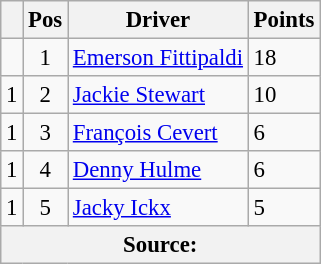<table class="wikitable" style="font-size: 95%;">
<tr>
<th></th>
<th>Pos</th>
<th>Driver</th>
<th>Points</th>
</tr>
<tr>
<td align="left"></td>
<td align="center">1</td>
<td> <a href='#'>Emerson Fittipaldi</a></td>
<td align=left>18</td>
</tr>
<tr>
<td align="left"> 1</td>
<td align="center">2</td>
<td> <a href='#'>Jackie Stewart</a></td>
<td align=left>10</td>
</tr>
<tr>
<td align="left"> 1</td>
<td align="center">3</td>
<td> <a href='#'>François Cevert</a></td>
<td align=left>6</td>
</tr>
<tr>
<td align="left"> 1</td>
<td align="center">4</td>
<td> <a href='#'>Denny Hulme</a></td>
<td align=left>6</td>
</tr>
<tr>
<td align="left"> 1</td>
<td align="center">5</td>
<td> <a href='#'>Jacky Ickx</a></td>
<td align=left>5</td>
</tr>
<tr>
<th colspan=4>Source:</th>
</tr>
</table>
